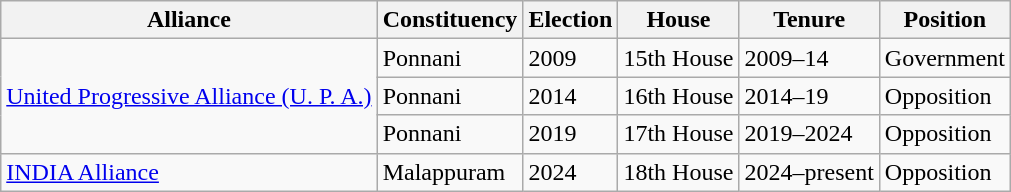<table class="wikitable">
<tr>
<th>Alliance</th>
<th>Constituency</th>
<th>Election</th>
<th><strong>House</strong></th>
<th>Tenure</th>
<th>Position</th>
</tr>
<tr>
<td rowspan="3"><a href='#'>United Progressive Alliance (U. P. A.)</a></td>
<td>Ponnani</td>
<td>2009</td>
<td>15th House</td>
<td>2009–14</td>
<td>Government</td>
</tr>
<tr>
<td>Ponnani</td>
<td>2014</td>
<td>16th House</td>
<td>2014–19</td>
<td>Opposition</td>
</tr>
<tr>
<td>Ponnani</td>
<td>2019</td>
<td>17th House</td>
<td>2019–2024</td>
<td>Opposition</td>
</tr>
<tr>
<td><a href='#'>INDIA Alliance</a></td>
<td>Malappuram</td>
<td>2024</td>
<td>18th House</td>
<td>2024–present</td>
<td>Opposition</td>
</tr>
</table>
